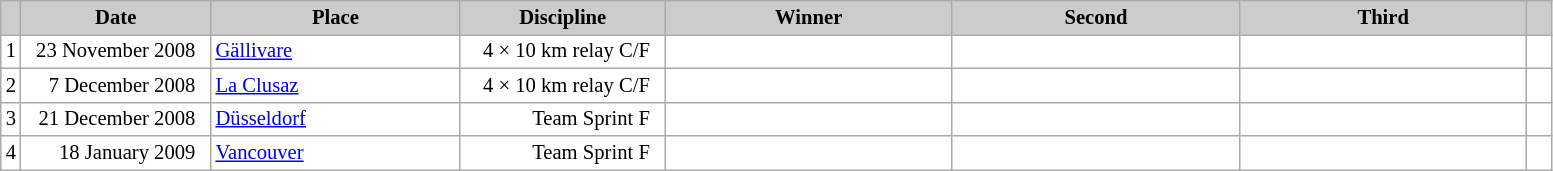<table class="wikitable plainrowheaders" style="background:#fff; font-size:86%; line-height:16px; border:grey solid 1px; border-collapse:collapse;">
<tr style="background:#ccc; text-align:center;">
<th scope="col" style="background:#ccc; width=20 px;"></th>
<th scope="col" style="background:#ccc; width:120px;">Date</th>
<th scope="col" style="background:#ccc; width:160px;">Place</th>
<th scope="col" style="background:#ccc; width:130px;">Discipline</th>
<th scope="col" style="background:#ccc; width:185px;">Winner</th>
<th scope="col" style="background:#ccc; width:185px;">Second</th>
<th scope="col" style="background:#ccc; width:185px;">Third</th>
<th scope="col" style="background:#ccc; width:10px;"></th>
</tr>
<tr>
<td align=center>1</td>
<td align=right>23 November 2008  </td>
<td> <a href='#'>Gällivare</a></td>
<td align=right>4 × 10 km relay C/F  </td>
<td></td>
<td></td>
<td></td>
<td></td>
</tr>
<tr>
<td align=center>2</td>
<td align=right>7 December 2008  </td>
<td> <a href='#'>La Clusaz</a></td>
<td align=right>4 × 10 km relay C/F  </td>
<td></td>
<td></td>
<td></td>
<td></td>
</tr>
<tr>
<td align=center>3</td>
<td align=right>21 December 2008  </td>
<td> <a href='#'>Düsseldorf</a></td>
<td align=right>Team Sprint F  </td>
<td></td>
<td></td>
<td></td>
<td></td>
</tr>
<tr>
<td align=center>4</td>
<td align=right>18 January 2009  </td>
<td> <a href='#'>Vancouver</a></td>
<td align=right>Team Sprint F  </td>
<td></td>
<td></td>
<td></td>
<td></td>
</tr>
</table>
